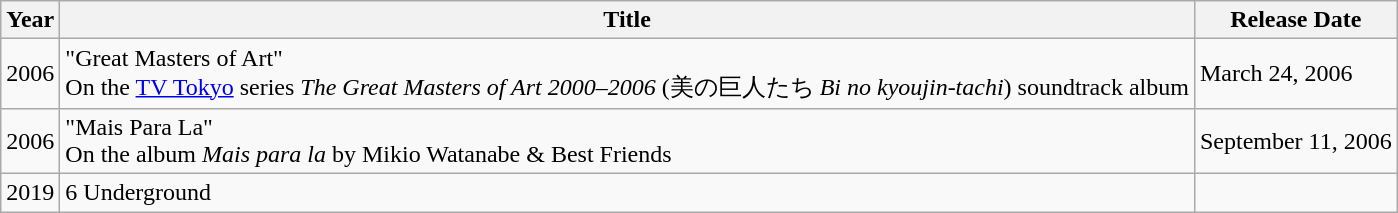<table class="wikitable">
<tr>
<th>Year</th>
<th>Title</th>
<th>Release Date</th>
</tr>
<tr>
<td>2006</td>
<td>"Great Masters of Art" <br>On the <a href='#'>TV Tokyo</a> series <em>The Great Masters of Art 2000–2006</em> (美の巨人たち <em>Bi no kyoujin-tachi</em>) soundtrack album</td>
<td>March 24, 2006</td>
</tr>
<tr>
<td>2006</td>
<td>"Mais Para La" <br>On the album <em>Mais para la</em> by Mikio Watanabe & Best Friends</td>
<td>September 11, 2006</td>
</tr>
<tr>
<td>2019</td>
<td>6 Underground</td>
<td></td>
</tr>
</table>
